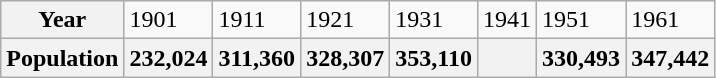<table class="wikitable">
<tr>
<th>Year</th>
<td>1901</td>
<td>1911</td>
<td>1921</td>
<td>1931</td>
<td>1941</td>
<td>1951</td>
<td>1961</td>
</tr>
<tr>
<th>Population</th>
<th>232,024</th>
<th>311,360</th>
<th>328,307</th>
<th>353,110</th>
<th></th>
<th>330,493</th>
<th>347,442</th>
</tr>
</table>
